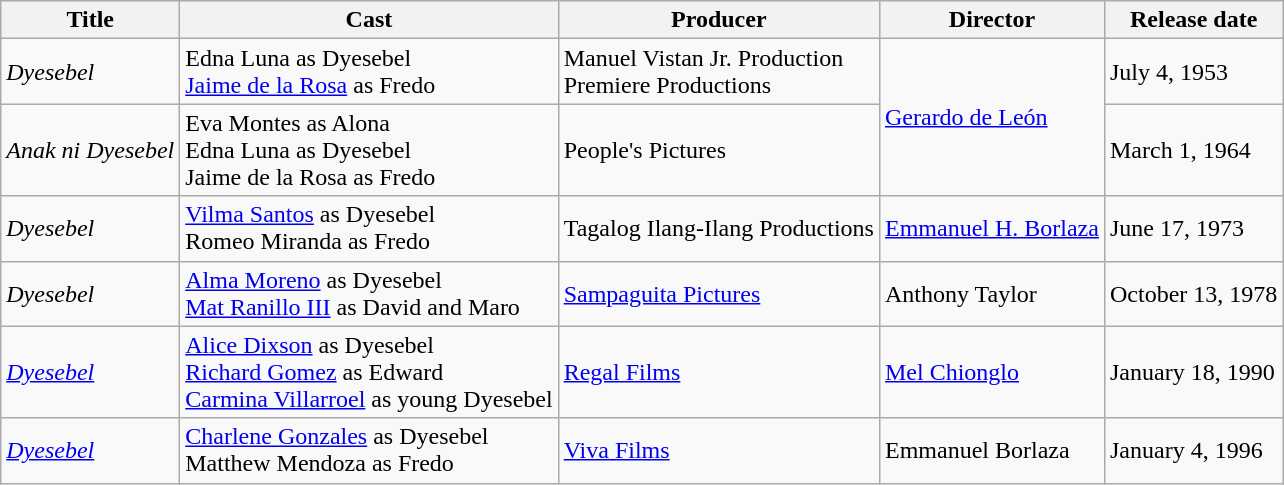<table class="wikitable sortable">
<tr>
<th>Title</th>
<th>Cast</th>
<th>Producer</th>
<th>Director</th>
<th>Release date</th>
</tr>
<tr>
<td><em>Dyesebel</em></td>
<td>Edna Luna as Dyesebel<br><a href='#'>Jaime de la Rosa</a> as Fredo</td>
<td>Manuel Vistan Jr. Production<br>Premiere Productions</td>
<td rowspan=2><a href='#'>Gerardo de León</a></td>
<td>July 4, 1953</td>
</tr>
<tr>
<td><em>Anak ni Dyesebel</em></td>
<td>Eva Montes as Alona<br>Edna Luna as Dyesebel<br>Jaime de la Rosa as Fredo</td>
<td>People's Pictures</td>
<td>March 1, 1964</td>
</tr>
<tr>
<td><em>Dyesebel</em></td>
<td><a href='#'>Vilma Santos</a> as Dyesebel<br>Romeo Miranda as Fredo</td>
<td>Tagalog Ilang-Ilang Productions</td>
<td><a href='#'>Emmanuel H. Borlaza</a></td>
<td>June 17, 1973</td>
</tr>
<tr>
<td><em>Dyesebel</em></td>
<td><a href='#'>Alma Moreno</a> as Dyesebel<br><a href='#'>Mat Ranillo III</a> as David and Maro</td>
<td><a href='#'>Sampaguita Pictures</a></td>
<td>Anthony Taylor</td>
<td>October 13, 1978</td>
</tr>
<tr>
<td><em><a href='#'>Dyesebel</a></em></td>
<td><a href='#'>Alice Dixson</a> as Dyesebel<br><a href='#'>Richard Gomez</a> as Edward<br><a href='#'>Carmina Villarroel</a> as young Dyesebel</td>
<td><a href='#'>Regal Films</a></td>
<td><a href='#'>Mel Chionglo</a></td>
<td>January 18, 1990</td>
</tr>
<tr>
<td><em><a href='#'>Dyesebel</a></em></td>
<td><a href='#'>Charlene Gonzales</a> as Dyesebel<br>Matthew Mendoza as Fredo</td>
<td><a href='#'>Viva Films</a></td>
<td>Emmanuel Borlaza</td>
<td>January 4, 1996</td>
</tr>
</table>
